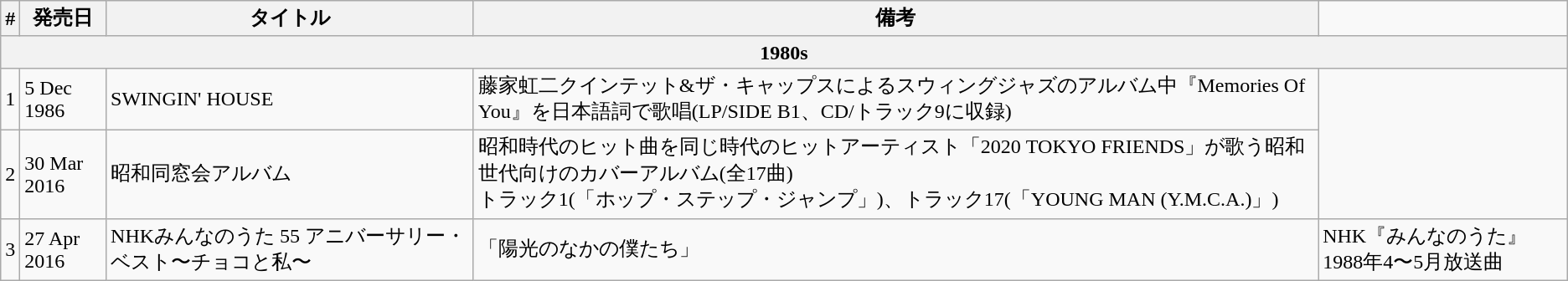<table class="wikitable">
<tr>
<th>#</th>
<th>発売日</th>
<th>タイトル</th>
<th>備考</th>
</tr>
<tr>
<th colspan="5">1980s</th>
</tr>
<tr>
<td>1</td>
<td>5 Dec 1986</td>
<td>SWINGIN' HOUSE</td>
<td>藤家虹二クインテット&ザ・キャップスによるスウィングジャズのアルバム中『Memories Of You』を日本語詞で歌唱(LP/SIDE B1、CD/トラック9に収録)</td>
</tr>
<tr>
<td>2</td>
<td>30 Mar 2016</td>
<td>昭和同窓会アルバム</td>
<td>昭和時代のヒット曲を同じ時代のヒットアーティスト「2020 TOKYO FRIENDS」が歌う昭和世代向けのカバーアルバム(全17曲)<br>トラック1(「ホップ・ステップ・ジャンプ」)、トラック17(「YOUNG MAN (Y.M.C.A.)」)</td>
</tr>
<tr>
<td>3</td>
<td>27 Apr 2016</td>
<td>NHKみんなのうた 55 アニバーサリー・ベスト〜チョコと私〜</td>
<td>「陽光のなかの僕たち」</td>
<td>NHK『みんなのうた』1988年4〜5月放送曲</td>
</tr>
</table>
